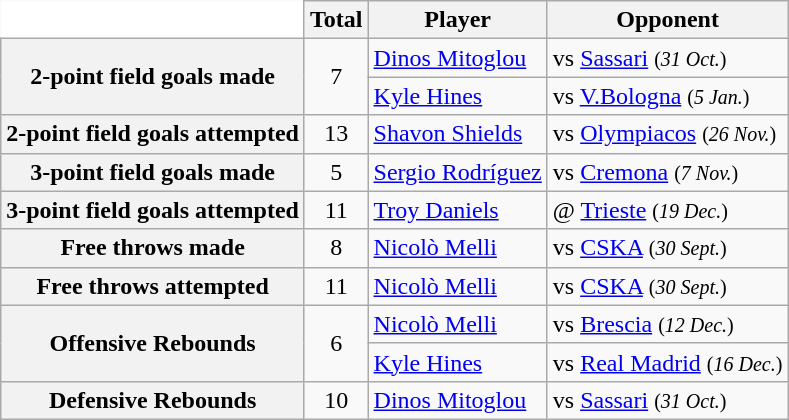<table class=wikitable style="border: none;">
<tr>
<th style="border: white; background: white;"></th>
<th>Total</th>
<th>Player</th>
<th>Opponent</th>
</tr>
<tr>
<th rowspan=2>2-point field goals made</th>
<td rowspan=2 style="text-align:center">7</td>
<td><a href='#'>Dinos Mitoglou</a></td>
<td>vs  <a href='#'>Sassari</a> <small> (<em>31 Oct.</em>) </small></td>
</tr>
<tr>
<td><a href='#'>Kyle Hines</a></td>
<td>vs  <a href='#'>V.Bologna</a> <small> (<em>5 Jan.</em>) </small></td>
</tr>
<tr>
<th>2-point field goals attempted</th>
<td style="text-align:center">13</td>
<td><a href='#'>Shavon Shields</a></td>
<td>vs  <a href='#'>Olympiacos</a> <small> (<em>26 Nov.</em>) </small></td>
</tr>
<tr>
<th>3-point field goals made</th>
<td style="text-align:center">5</td>
<td><a href='#'>Sergio Rodríguez</a></td>
<td>vs  <a href='#'>Cremona</a> <small> (<em>7 Nov.</em>) </small></td>
</tr>
<tr>
<th>3-point field goals attempted</th>
<td style="text-align:center">11</td>
<td><a href='#'>Troy Daniels</a></td>
<td>@  <a href='#'>Trieste</a> <small> (<em>19 Dec.</em>) </small></td>
</tr>
<tr>
<th>Free throws made</th>
<td style="text-align:center">8</td>
<td><a href='#'>Nicolò Melli</a></td>
<td>vs  <a href='#'>CSKA</a> <small> (<em>30 Sept.</em>) </small></td>
</tr>
<tr>
<th>Free throws attempted</th>
<td style="text-align:center">11</td>
<td><a href='#'>Nicolò Melli</a></td>
<td>vs  <a href='#'>CSKA</a> <small> (<em>30 Sept.</em>) </small></td>
</tr>
<tr>
<th rowspan=2>Offensive Rebounds</th>
<td rowspan=2 style="text-align:center">6</td>
<td><a href='#'>Nicolò Melli</a></td>
<td>vs  <a href='#'>Brescia</a> <small> (<em>12 Dec.</em>) </small></td>
</tr>
<tr>
<td><a href='#'>Kyle Hines</a></td>
<td>vs  <a href='#'>Real Madrid</a> <small> (<em>16 Dec.</em>) </small></td>
</tr>
<tr>
<th>Defensive Rebounds</th>
<td style="text-align:center">10</td>
<td><a href='#'>Dinos Mitoglou</a></td>
<td>vs  <a href='#'>Sassari</a> <small> (<em>31 Oct.</em>) </small></td>
</tr>
</table>
